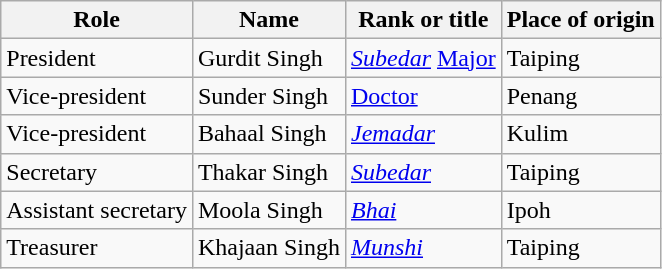<table class="wikitable">
<tr>
<th>Role</th>
<th>Name</th>
<th>Rank or title</th>
<th>Place of origin</th>
</tr>
<tr>
<td>President</td>
<td>Gurdit Singh</td>
<td><em><a href='#'>Subedar</a></em> <a href='#'>Major</a></td>
<td>Taiping</td>
</tr>
<tr>
<td>Vice-president</td>
<td>Sunder Singh</td>
<td><a href='#'>Doctor</a></td>
<td>Penang</td>
</tr>
<tr>
<td>Vice-president</td>
<td>Bahaal Singh</td>
<td><em><a href='#'>Jemadar</a></em></td>
<td>Kulim</td>
</tr>
<tr>
<td>Secretary</td>
<td>Thakar Singh</td>
<td><em><a href='#'>Subedar</a></em></td>
<td>Taiping</td>
</tr>
<tr>
<td>Assistant secretary</td>
<td>Moola Singh</td>
<td><em><a href='#'>Bhai</a></em></td>
<td>Ipoh</td>
</tr>
<tr>
<td>Treasurer</td>
<td>Khajaan Singh</td>
<td><em><a href='#'>Munshi</a></em></td>
<td>Taiping</td>
</tr>
</table>
